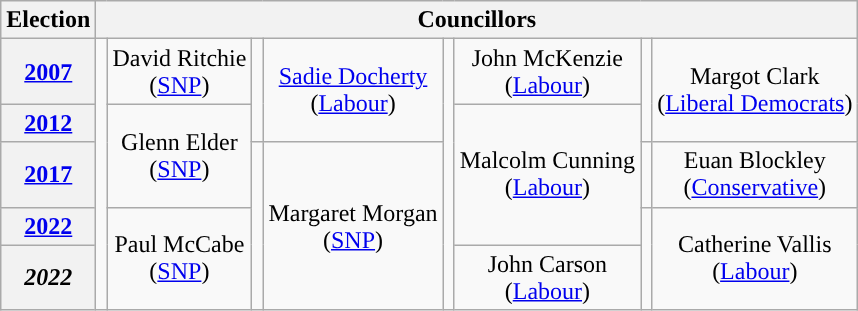<table class="wikitable" style="text-align:center">
<tr>
<th>Election</th>
<th colspan=10>Councillors</th>
</tr>
<tr>
<th><a href='#'>2007</a></th>
<td rowspan=5; style="background-color: "></td>
<td rowspan=1>David Ritchie<br>(<a href='#'>SNP</a>)</td>
<td rowspan=2; style="background-color: "></td>
<td rowspan=2><a href='#'>Sadie Docherty</a><br>(<a href='#'>Labour</a>)</td>
<td rowspan=5; style="background-color: "></td>
<td rowspan=1>John McKenzie<br>(<a href='#'>Labour</a>)</td>
<td rowspan=2; style="background-color: "></td>
<td rowspan=2>Margot Clark<br>(<a href='#'>Liberal Democrats</a>)</td>
</tr>
<tr>
<th><a href='#'>2012</a></th>
<td rowspan=2>Glenn Elder<br>(<a href='#'>SNP</a>)</td>
<td rowspan=3>Malcolm Cunning<br>(<a href='#'>Labour</a>)</td>
</tr>
<tr>
<th><a href='#'>2017</a></th>
<td rowspan=3; style="background-color: "></td>
<td rowspan=3>Margaret Morgan<br>(<a href='#'>SNP</a>)</td>
<td rowspan=1; style="background-color: "></td>
<td rowspan=1>Euan Blockley<br>(<a href='#'>Conservative</a>)</td>
</tr>
<tr>
<th><a href='#'>2022</a></th>
<td rowspan=2>Paul McCabe<br>(<a href='#'>SNP</a>)</td>
<td rowspan=2; style="background-color: "></td>
<td rowspan=2>Catherine Vallis<br>(<a href='#'>Labour</a>)</td>
</tr>
<tr>
<th><em>2022</em></th>
<td>John Carson<br>(<a href='#'>Labour</a>)</td>
</tr>
</table>
